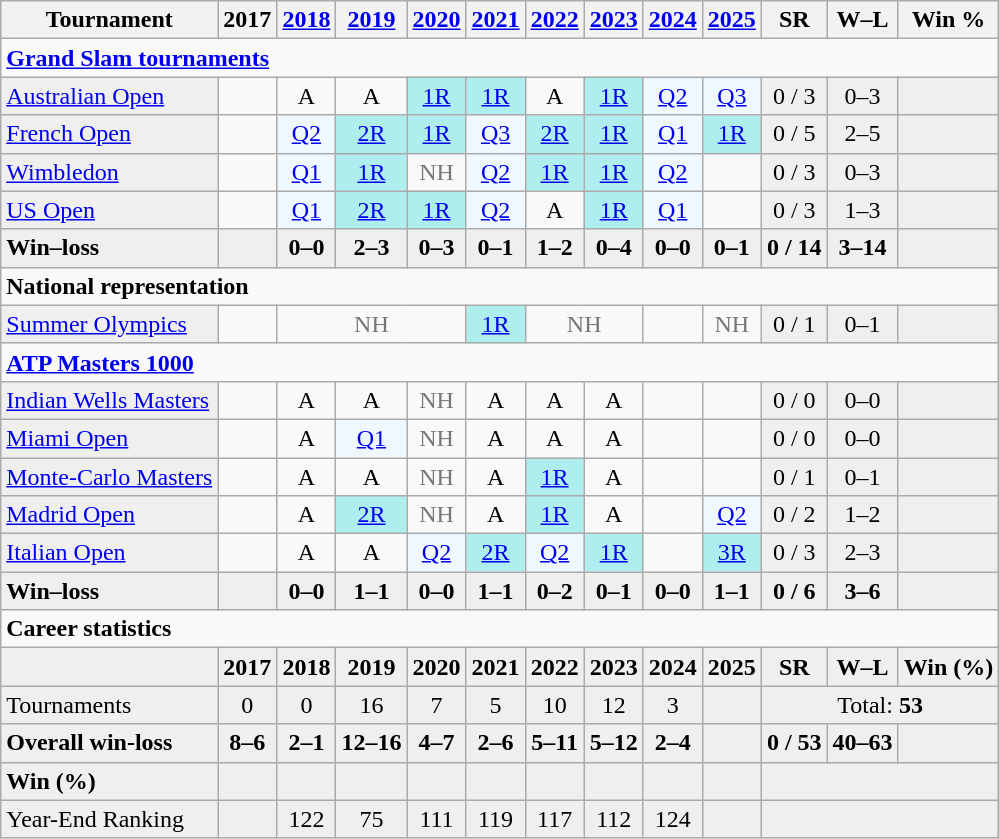<table class=wikitable style=text-align:center;>
<tr>
<th>Tournament</th>
<th>2017</th>
<th><a href='#'>2018</a></th>
<th><a href='#'>2019</a></th>
<th><a href='#'>2020</a></th>
<th><a href='#'>2021</a></th>
<th><a href='#'>2022</a></th>
<th><a href='#'>2023</a></th>
<th><a href='#'>2024</a></th>
<th><a href='#'>2025</a></th>
<th>SR</th>
<th>W–L</th>
<th>Win %</th>
</tr>
<tr>
<td colspan="13" align="left"><strong><a href='#'>Grand Slam tournaments</a></strong></td>
</tr>
<tr>
<td bgcolor=efefef align=left><a href='#'>Australian Open</a></td>
<td></td>
<td>A</td>
<td>A</td>
<td bgcolor=afeeee><a href='#'>1R</a></td>
<td bgcolor=afeeee><a href='#'>1R</a></td>
<td>A</td>
<td bgcolor=afeeee><a href='#'>1R</a></td>
<td bgcolor=f0f8ff><a href='#'>Q2</a></td>
<td bgcolor=f0f8ff><a href='#'>Q3</a></td>
<td bgcolor =efefef>0 / 3</td>
<td bgcolor=efefef>0–3</td>
<td bgcolor=efefef></td>
</tr>
<tr>
<td bgcolor=efefef  align=left><a href='#'>French Open</a></td>
<td></td>
<td bgcolor="f0f8ff"><a href='#'>Q2</a></td>
<td bgcolor=afeeee><a href='#'>2R</a></td>
<td bgcolor=afeeee><a href='#'>1R</a></td>
<td bgcolor=f0f8ff><a href='#'>Q3</a></td>
<td bgcolor= afeeee><a href='#'>2R</a></td>
<td bgcolor= afeeee><a href='#'>1R</a></td>
<td bgcolor=f0f8ff><a href='#'>Q1</a></td>
<td bgcolor=afeeee><a href='#'>1R</a></td>
<td bgcolor="efefef">0 / 5</td>
<td bgcolor=efefef>2–5</td>
<td bgcolor=efefef></td>
</tr>
<tr>
<td bgcolor=efefef  align=left><a href='#'>Wimbledon</a></td>
<td></td>
<td bgcolor="f0f8ff"><a href='#'>Q1</a></td>
<td bgcolor=afeeee><a href='#'>1R</a></td>
<td style=color:#767676>NH</td>
<td bgcolor=f0f8ff><a href='#'>Q2</a></td>
<td bgcolor=afeeee><a href='#'>1R</a></td>
<td bgcolor=afeeee><a href='#'>1R</a></td>
<td bgcolor=f0f8ff><a href='#'>Q2</a></td>
<td></td>
<td bgcolor="efefef">0 / 3</td>
<td bgcolor=efefef>0–3</td>
<td bgcolor=efefef></td>
</tr>
<tr>
<td bgcolor=efefef  align=left><a href='#'>US Open</a></td>
<td></td>
<td bgcolor="f0f8ff"><a href='#'>Q1</a></td>
<td bgcolor=afeeee><a href='#'>2R</a></td>
<td bgcolor=afeeee><a href='#'>1R</a></td>
<td bgcolor=f0f8ff><a href='#'>Q2</a></td>
<td>A</td>
<td bgcolor=afeeee><a href='#'>1R</a></td>
<td bgcolor= f0f8ff><a href='#'>Q1</a></td>
<td></td>
<td bgcolor="efefef">0 / 3</td>
<td bgcolor=efefef>1–3</td>
<td bgcolor=efefef></td>
</tr>
<tr style=background:#efefef;font-weight:bold>
<td style=text-align:left>Win–loss</td>
<td></td>
<td>0–0</td>
<td>2–3</td>
<td>0–3</td>
<td>0–1</td>
<td>1–2</td>
<td>0–4</td>
<td>0–0</td>
<td>0–1</td>
<td>0 / 14</td>
<td>3–14</td>
<td></td>
</tr>
<tr>
<td colspan="13" align="left"><strong>National representation</strong></td>
</tr>
<tr>
<td bgcolor=efefef align=left><a href='#'>Summer Olympics</a></td>
<td></td>
<td colspan="3" style="color:#767676">NH</td>
<td style=background:#afeeee><a href='#'>1R</a></td>
<td colspan="2" style="color:#767676">NH</td>
<td></td>
<td style="color:#767676">NH</td>
<td style="background:#efefef">0 / 1</td>
<td style=background:#efefef>0–1</td>
<td bgcolor=efefef></td>
</tr>
<tr>
<td colspan="13" style="text-align:left"><strong><a href='#'>ATP Masters 1000</a></strong></td>
</tr>
<tr>
<td bgcolor=efefef align=left><a href='#'>Indian Wells Masters</a></td>
<td></td>
<td>A</td>
<td>A</td>
<td style=color:#767676>NH</td>
<td>A</td>
<td>A</td>
<td>A</td>
<td></td>
<td></td>
<td bgcolor="efefef">0 / 0</td>
<td bgcolor=efefef>0–0</td>
<td bgcolor=efefef></td>
</tr>
<tr>
<td bgcolor=efefef align=left><a href='#'>Miami Open</a></td>
<td></td>
<td>A</td>
<td bgcolor=f0f8ff><a href='#'>Q1</a></td>
<td style=color:#767676>NH</td>
<td>A</td>
<td>A</td>
<td>A</td>
<td></td>
<td></td>
<td bgcolor="efefef">0 / 0</td>
<td bgcolor=efefef>0–0</td>
<td bgcolor=efefef></td>
</tr>
<tr>
<td bgcolor=efefef align=left><a href='#'>Monte-Carlo Masters</a></td>
<td></td>
<td>A</td>
<td>A</td>
<td style=color:#767676>NH</td>
<td>A</td>
<td bgcolor=afeeee><a href='#'>1R</a></td>
<td>A</td>
<td></td>
<td></td>
<td bgcolor="efefef">0 / 1</td>
<td bgcolor=efefef>0–1</td>
<td bgcolor=efefef></td>
</tr>
<tr>
<td bgcolor=efefef align=left><a href='#'>Madrid Open</a></td>
<td></td>
<td>A</td>
<td bgcolor=afeeee><a href='#'>2R</a></td>
<td style=color:#767676>NH</td>
<td>A</td>
<td bgcolor=afeeee><a href='#'>1R</a></td>
<td>A</td>
<td></td>
<td bgcolor=f0f8ff><a href='#'>Q2</a></td>
<td bgcolor="efefef">0 / 2</td>
<td bgcolor=efefef>1–2</td>
<td bgcolor=efefef></td>
</tr>
<tr>
<td bgcolor=efefef align=left><a href='#'>Italian Open</a></td>
<td></td>
<td>A</td>
<td>A</td>
<td bgcolor=f0f8ff><a href='#'>Q2</a></td>
<td bgcolor=afeeee><a href='#'>2R</a></td>
<td bgcolor=f0f8ff><a href='#'>Q2</a></td>
<td bgcolor=afeeee><a href='#'>1R</a></td>
<td></td>
<td bgcolor=afeeee><a href='#'>3R</a></td>
<td bgcolor="efefef">0 / 3</td>
<td bgcolor=efefef>2–3</td>
<td bgcolor=efefef><br></td>
</tr>
<tr style=background:#efefef;font-weight:bold>
<td style="text-align:left">Win–loss</td>
<td></td>
<td>0–0</td>
<td>1–1</td>
<td>0–0</td>
<td>1–1</td>
<td>0–2</td>
<td>0–1</td>
<td>0–0</td>
<td>1–1</td>
<td>0 / 6</td>
<td>3–6</td>
<td></td>
</tr>
<tr>
<td colspan="13" align="left"><strong>Career statistics</strong></td>
</tr>
<tr style=background:#efefef;font-weight:bold>
<td></td>
<td>2017</td>
<td>2018</td>
<td>2019</td>
<td>2020</td>
<td>2021</td>
<td>2022</td>
<td>2023</td>
<td>2024</td>
<td>2025</td>
<td>SR</td>
<td>W–L</td>
<td>Win (%)</td>
</tr>
<tr style=background:#efefef>
<td style=text-align:left>Tournaments</td>
<td>0</td>
<td>0</td>
<td>16</td>
<td>7</td>
<td>5</td>
<td>10</td>
<td>12</td>
<td>3</td>
<td></td>
<td colspan="3">Total: <strong>53</strong><br></td>
</tr>
<tr style=font-weight:bold;background:#efefef>
<td style=text-align:left>Overall win-loss</td>
<td>8–6</td>
<td>2–1</td>
<td>12–16</td>
<td>4–7</td>
<td>2–6</td>
<td>5–11</td>
<td>5–12</td>
<td>2–4</td>
<td></td>
<td>0 / 53</td>
<td>40–63</td>
<td></td>
</tr>
<tr style=font-weight:bold;background:#efefef>
<td style=text-align:left>Win (%)</td>
<td></td>
<td></td>
<td></td>
<td></td>
<td></td>
<td></td>
<td></td>
<td></td>
<td></td>
<td colspan="3"></td>
</tr>
<tr style=background:#efefef>
<td align=left>Year-End Ranking</td>
<td></td>
<td>122</td>
<td>75</td>
<td>111</td>
<td>119</td>
<td>117</td>
<td>112</td>
<td>124</td>
<td></td>
<td colspan="3"></td>
</tr>
</table>
